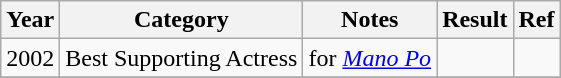<table class="wikitable">
<tr>
<th>Year</th>
<th>Category</th>
<th>Notes</th>
<th>Result</th>
<th>Ref</th>
</tr>
<tr>
<td>2002</td>
<td>Best Supporting Actress</td>
<td>for <em><a href='#'>Mano Po</a></em></td>
<td></td>
<td></td>
</tr>
<tr>
</tr>
</table>
